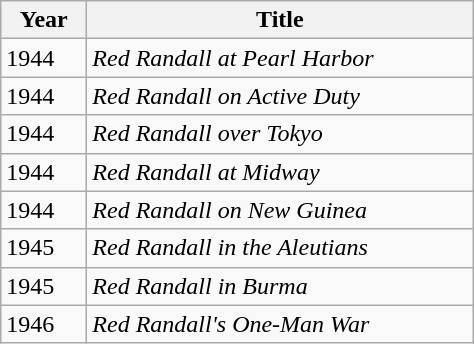<table class="wikitable">
<tr>
<th width="50">Year</th>
<th width="250">Title</th>
</tr>
<tr>
<td>1944</td>
<td><em>Red Randall at Pearl Harbor</em></td>
</tr>
<tr>
<td>1944</td>
<td><em>Red Randall on Active Duty</em></td>
</tr>
<tr>
<td>1944</td>
<td><em>Red Randall over Tokyo</em></td>
</tr>
<tr>
<td>1944</td>
<td><em>Red Randall at Midway</em></td>
</tr>
<tr>
<td>1944</td>
<td><em>Red Randall on New Guinea</em></td>
</tr>
<tr>
<td>1945</td>
<td><em>Red Randall in the Aleutians</em></td>
</tr>
<tr>
<td>1945</td>
<td><em>Red Randall in Burma</em></td>
</tr>
<tr>
<td>1946</td>
<td><em>Red Randall's One-Man War</em></td>
</tr>
</table>
